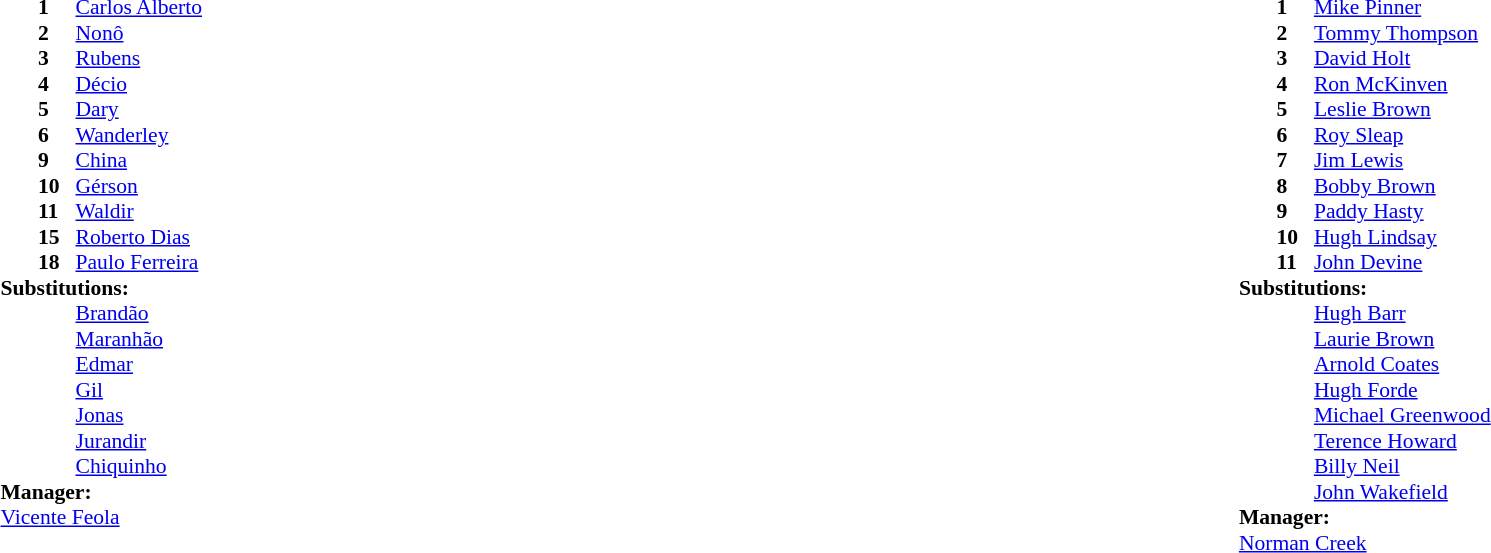<table width="100%">
<tr>
<td valign="top" width="40%"><br><table style="font-size:90%" cellspacing="0" cellpadding="0">
<tr>
<th width=25></th>
<th width=25></th>
</tr>
<tr>
<td></td>
<td><strong>1</strong></td>
<td><a href='#'>Carlos Alberto</a></td>
</tr>
<tr>
<td></td>
<td><strong>2</strong></td>
<td><a href='#'>Nonô</a></td>
</tr>
<tr>
<td></td>
<td><strong>3</strong></td>
<td><a href='#'>Rubens</a></td>
</tr>
<tr>
<td></td>
<td><strong>4</strong></td>
<td><a href='#'>Décio</a></td>
</tr>
<tr>
<td></td>
<td><strong>5</strong></td>
<td><a href='#'>Dary</a></td>
</tr>
<tr>
<td></td>
<td><strong>6</strong></td>
<td><a href='#'>Wanderley</a></td>
</tr>
<tr>
<td></td>
<td><strong>9</strong></td>
<td><a href='#'>China</a></td>
</tr>
<tr>
<td></td>
<td><strong>10</strong></td>
<td><a href='#'>Gérson</a></td>
</tr>
<tr>
<td></td>
<td><strong>11</strong></td>
<td><a href='#'>Waldir</a></td>
</tr>
<tr>
<td></td>
<td><strong>15</strong></td>
<td><a href='#'>Roberto Dias</a></td>
</tr>
<tr>
<td></td>
<td><strong>18</strong></td>
<td><a href='#'>Paulo Ferreira</a></td>
</tr>
<tr>
<td colspan=3><strong>Substitutions:</strong></td>
</tr>
<tr>
<td></td>
<td></td>
<td><a href='#'>Brandão</a></td>
</tr>
<tr>
<td></td>
<td></td>
<td><a href='#'>Maranhão</a></td>
</tr>
<tr>
<td></td>
<td></td>
<td><a href='#'>Edmar</a></td>
</tr>
<tr>
<td></td>
<td></td>
<td><a href='#'>Gil</a></td>
</tr>
<tr>
<td></td>
<td></td>
<td><a href='#'>Jonas</a></td>
</tr>
<tr>
<td></td>
<td></td>
<td><a href='#'>Jurandir</a></td>
</tr>
<tr>
<td></td>
<td></td>
<td><a href='#'>Chiquinho</a></td>
</tr>
<tr>
<td colspan=3><strong>Manager:</strong></td>
</tr>
<tr>
<td colspan=3> <a href='#'>Vicente Feola</a></td>
</tr>
</table>
</td>
<td valign="top" width="50%"><br><table style="font-size:90%; margin:auto" cellspacing="0" cellpadding="0">
<tr>
<th width=25></th>
<th width=25></th>
</tr>
<tr>
<td></td>
<td><strong>1</strong></td>
<td><a href='#'>Mike Pinner</a></td>
</tr>
<tr>
<td></td>
<td><strong>2</strong></td>
<td><a href='#'>Tommy Thompson</a></td>
</tr>
<tr>
<td></td>
<td><strong>3</strong></td>
<td><a href='#'>David Holt</a></td>
</tr>
<tr>
<td></td>
<td><strong>4</strong></td>
<td><a href='#'>Ron McKinven</a></td>
</tr>
<tr>
<td></td>
<td><strong>5</strong></td>
<td><a href='#'>Leslie Brown</a></td>
</tr>
<tr>
<td></td>
<td><strong>6</strong></td>
<td><a href='#'>Roy Sleap</a></td>
</tr>
<tr>
<td></td>
<td><strong>7</strong></td>
<td><a href='#'>Jim Lewis</a></td>
</tr>
<tr>
<td></td>
<td><strong>8</strong></td>
<td><a href='#'>Bobby Brown</a></td>
</tr>
<tr>
<td></td>
<td><strong>9</strong></td>
<td><a href='#'>Paddy Hasty</a></td>
</tr>
<tr>
<td></td>
<td><strong>10</strong></td>
<td><a href='#'>Hugh Lindsay</a></td>
</tr>
<tr>
<td></td>
<td><strong>11</strong></td>
<td><a href='#'>John Devine</a></td>
</tr>
<tr>
<td colspan=3><strong>Substitutions:</strong></td>
</tr>
<tr>
<td></td>
<td></td>
<td><a href='#'>Hugh Barr</a></td>
</tr>
<tr>
<td></td>
<td></td>
<td><a href='#'>Laurie Brown</a></td>
</tr>
<tr>
<td></td>
<td></td>
<td><a href='#'>Arnold Coates</a></td>
</tr>
<tr>
<td></td>
<td></td>
<td><a href='#'>Hugh Forde</a></td>
</tr>
<tr>
<td></td>
<td></td>
<td><a href='#'>Michael Greenwood</a></td>
</tr>
<tr>
<td></td>
<td></td>
<td><a href='#'>Terence Howard</a></td>
</tr>
<tr>
<td></td>
<td></td>
<td><a href='#'>Billy Neil</a></td>
</tr>
<tr>
<td></td>
<td></td>
<td><a href='#'>John Wakefield</a></td>
</tr>
<tr>
<td colspan=3><strong>Manager:</strong></td>
</tr>
<tr>
<td colspan=3> <a href='#'>Norman Creek</a></td>
</tr>
</table>
</td>
</tr>
</table>
